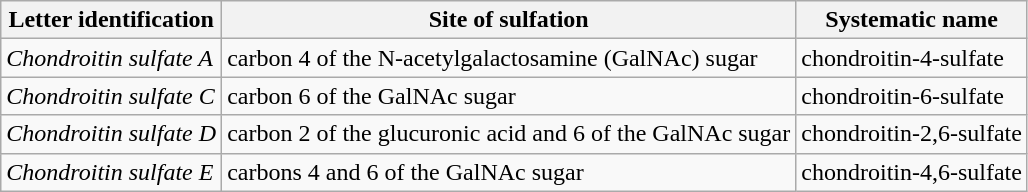<table class="wikitable">
<tr>
<th>Letter identification</th>
<th>Site of sulfation</th>
<th>Systematic name</th>
</tr>
<tr>
<td><em>Chondroitin sulfate A</em></td>
<td>carbon 4 of the N-acetylgalactosamine (GalNAc) sugar</td>
<td>chondroitin-4-sulfate</td>
</tr>
<tr>
<td><em>Chondroitin sulfate C</em></td>
<td>carbon 6 of the GalNAc sugar</td>
<td>chondroitin-6-sulfate</td>
</tr>
<tr>
<td><em>Chondroitin sulfate D</em></td>
<td>carbon 2 of the glucuronic acid and 6 of the GalNAc sugar</td>
<td>chondroitin-2,6-sulfate</td>
</tr>
<tr>
<td><em>Chondroitin sulfate E</em></td>
<td>carbons 4 and 6 of the GalNAc sugar</td>
<td>chondroitin-4,6-sulfate</td>
</tr>
</table>
